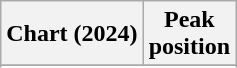<table class="wikitable sortable plainrowheaders" style="text-align:center">
<tr>
<th scope="col">Chart (2024)</th>
<th scope="col">Peak<br>position</th>
</tr>
<tr>
</tr>
<tr>
</tr>
</table>
